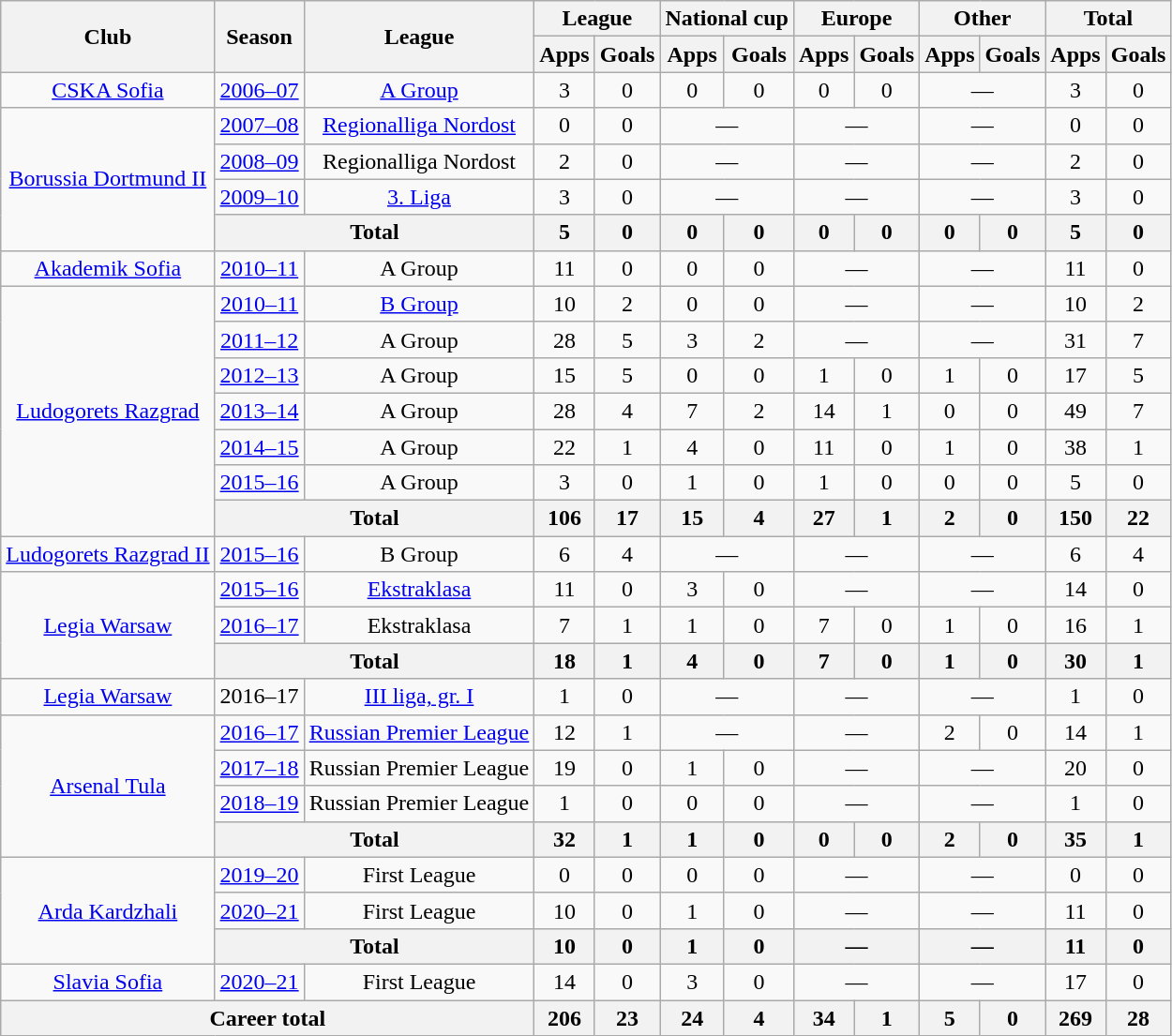<table class="wikitable" style="text-align: center;">
<tr>
<th rowspan="2">Club</th>
<th rowspan="2">Season</th>
<th rowspan="2">League</th>
<th colspan="2">League</th>
<th colspan="2">National cup</th>
<th colspan="2">Europe</th>
<th colspan="2">Other</th>
<th colspan="2">Total</th>
</tr>
<tr>
<th>Apps</th>
<th>Goals</th>
<th>Apps</th>
<th>Goals</th>
<th>Apps</th>
<th>Goals</th>
<th>Apps</th>
<th>Goals</th>
<th>Apps</th>
<th>Goals</th>
</tr>
<tr>
<td><a href='#'>CSKA Sofia</a></td>
<td><a href='#'>2006–07</a></td>
<td><a href='#'>A Group</a></td>
<td>3</td>
<td>0</td>
<td>0</td>
<td>0</td>
<td>0</td>
<td>0</td>
<td colspan="2">—</td>
<td>3</td>
<td>0</td>
</tr>
<tr>
<td rowspan=4><a href='#'>Borussia Dortmund II</a></td>
<td><a href='#'>2007–08</a></td>
<td><a href='#'>Regionalliga Nordost</a></td>
<td>0</td>
<td>0</td>
<td colspan="2">—</td>
<td colspan="2">—</td>
<td colspan="2">—</td>
<td>0</td>
<td>0</td>
</tr>
<tr>
<td><a href='#'>2008–09</a></td>
<td>Regionalliga Nordost</td>
<td>2</td>
<td>0</td>
<td colspan="2">—</td>
<td colspan="2">—</td>
<td colspan="2">—</td>
<td>2</td>
<td>0</td>
</tr>
<tr>
<td><a href='#'>2009–10</a></td>
<td><a href='#'>3. Liga</a></td>
<td>3</td>
<td>0</td>
<td colspan="2">—</td>
<td colspan="2">—</td>
<td colspan="2">—</td>
<td>3</td>
<td>0</td>
</tr>
<tr>
<th colspan=2>Total</th>
<th>5</th>
<th>0</th>
<th>0</th>
<th>0</th>
<th>0</th>
<th>0</th>
<th>0</th>
<th>0</th>
<th>5</th>
<th>0</th>
</tr>
<tr>
<td><a href='#'>Akademik Sofia</a></td>
<td><a href='#'>2010–11</a></td>
<td>A Group</td>
<td>11</td>
<td>0</td>
<td>0</td>
<td>0</td>
<td colspan="2">—</td>
<td colspan="2">—</td>
<td>11</td>
<td>0</td>
</tr>
<tr>
<td rowspan=7><a href='#'>Ludogorets Razgrad</a></td>
<td><a href='#'>2010–11</a></td>
<td><a href='#'>B Group</a></td>
<td>10</td>
<td>2</td>
<td>0</td>
<td>0</td>
<td colspan="2">—</td>
<td colspan="2">—</td>
<td>10</td>
<td>2</td>
</tr>
<tr>
<td><a href='#'>2011–12</a></td>
<td>A Group</td>
<td>28</td>
<td>5</td>
<td>3</td>
<td>2</td>
<td colspan="2">—</td>
<td colspan="2">—</td>
<td>31</td>
<td>7</td>
</tr>
<tr>
<td><a href='#'>2012–13</a></td>
<td>A Group</td>
<td>15</td>
<td>5</td>
<td>0</td>
<td>0</td>
<td>1</td>
<td>0</td>
<td>1</td>
<td>0</td>
<td>17</td>
<td>5</td>
</tr>
<tr>
<td><a href='#'>2013–14</a></td>
<td>A Group</td>
<td>28</td>
<td>4</td>
<td>7</td>
<td>2</td>
<td>14</td>
<td>1</td>
<td>0</td>
<td>0</td>
<td>49</td>
<td>7</td>
</tr>
<tr>
<td><a href='#'>2014–15</a></td>
<td>A Group</td>
<td>22</td>
<td>1</td>
<td>4</td>
<td>0</td>
<td>11</td>
<td>0</td>
<td>1</td>
<td>0</td>
<td>38</td>
<td>1</td>
</tr>
<tr>
<td><a href='#'>2015–16</a></td>
<td>A Group</td>
<td>3</td>
<td>0</td>
<td>1</td>
<td>0</td>
<td>1</td>
<td>0</td>
<td>0</td>
<td>0</td>
<td>5</td>
<td>0</td>
</tr>
<tr>
<th colspan=2>Total</th>
<th>106</th>
<th>17</th>
<th>15</th>
<th>4</th>
<th>27</th>
<th>1</th>
<th>2</th>
<th>0</th>
<th>150</th>
<th>22</th>
</tr>
<tr>
<td><a href='#'>Ludogorets Razgrad II</a></td>
<td><a href='#'>2015–16</a></td>
<td>B Group</td>
<td>6</td>
<td>4</td>
<td colspan="2">—</td>
<td colspan="2">—</td>
<td colspan="2">—</td>
<td>6</td>
<td>4</td>
</tr>
<tr>
<td rowspan=3><a href='#'>Legia Warsaw</a></td>
<td><a href='#'>2015–16</a></td>
<td><a href='#'>Ekstraklasa</a></td>
<td>11</td>
<td>0</td>
<td>3</td>
<td>0</td>
<td colspan="2">—</td>
<td colspan="2">—</td>
<td>14</td>
<td>0</td>
</tr>
<tr>
<td><a href='#'>2016–17</a></td>
<td>Ekstraklasa</td>
<td>7</td>
<td>1</td>
<td>1</td>
<td>0</td>
<td>7</td>
<td>0</td>
<td>1</td>
<td>0</td>
<td>16</td>
<td>1</td>
</tr>
<tr>
<th colspan=2>Total</th>
<th>18</th>
<th>1</th>
<th>4</th>
<th>0</th>
<th>7</th>
<th>0</th>
<th>1</th>
<th>0</th>
<th>30</th>
<th>1</th>
</tr>
<tr>
<td><a href='#'>Legia Warsaw</a></td>
<td>2016–17</td>
<td><a href='#'>III liga, gr. I</a></td>
<td>1</td>
<td>0</td>
<td colspan="2">—</td>
<td colspan="2">—</td>
<td colspan="2">—</td>
<td>1</td>
<td>0</td>
</tr>
<tr>
<td rowspan=4><a href='#'>Arsenal Tula</a></td>
<td><a href='#'>2016–17</a></td>
<td><a href='#'>Russian Premier League</a></td>
<td>12</td>
<td>1</td>
<td colspan="2">—</td>
<td colspan="2">—</td>
<td>2</td>
<td>0</td>
<td>14</td>
<td>1</td>
</tr>
<tr>
<td><a href='#'>2017–18</a></td>
<td>Russian Premier League</td>
<td>19</td>
<td>0</td>
<td>1</td>
<td>0</td>
<td colspan="2">—</td>
<td colspan="2">—</td>
<td>20</td>
<td>0</td>
</tr>
<tr>
<td><a href='#'>2018–19</a></td>
<td>Russian Premier League</td>
<td>1</td>
<td>0</td>
<td>0</td>
<td>0</td>
<td colspan="2">—</td>
<td colspan="2">—</td>
<td>1</td>
<td>0</td>
</tr>
<tr>
<th colspan=2>Total</th>
<th>32</th>
<th>1</th>
<th>1</th>
<th>0</th>
<th>0</th>
<th>0</th>
<th>2</th>
<th>0</th>
<th>35</th>
<th>1</th>
</tr>
<tr>
<td rowspan=3><a href='#'>Arda Kardzhali</a></td>
<td><a href='#'>2019–20</a></td>
<td>First League</td>
<td>0</td>
<td>0</td>
<td>0</td>
<td>0</td>
<td colspan="2">—</td>
<td colspan="2">—</td>
<td>0</td>
<td>0</td>
</tr>
<tr>
<td><a href='#'>2020–21</a></td>
<td>First League</td>
<td>10</td>
<td>0</td>
<td>1</td>
<td>0</td>
<td colspan="2">—</td>
<td colspan="2">—</td>
<td>11</td>
<td>0</td>
</tr>
<tr>
<th colspan=2>Total</th>
<th>10</th>
<th>0</th>
<th>1</th>
<th>0</th>
<th colspan="2">—</th>
<th colspan="2">—</th>
<th>11</th>
<th>0</th>
</tr>
<tr>
<td><a href='#'>Slavia Sofia</a></td>
<td><a href='#'>2020–21</a></td>
<td>First League</td>
<td>14</td>
<td>0</td>
<td>3</td>
<td>0</td>
<td colspan="2">—</td>
<td colspan="2">—</td>
<td>17</td>
<td>0</td>
</tr>
<tr>
<th colspan=3>Career total</th>
<th>206</th>
<th>23</th>
<th>24</th>
<th>4</th>
<th>34</th>
<th>1</th>
<th>5</th>
<th>0</th>
<th>269</th>
<th>28</th>
</tr>
</table>
